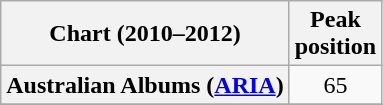<table class="wikitable sortable plainrowheaders" style="text-align:center">
<tr>
<th scope="col">Chart (2010–2012)</th>
<th scope="col">Peak<br>position</th>
</tr>
<tr>
<th scope="row">Australian Albums (<a href='#'>ARIA</a>)</th>
<td>65</td>
</tr>
<tr>
</tr>
<tr>
</tr>
<tr>
</tr>
<tr>
</tr>
<tr>
</tr>
<tr>
</tr>
<tr>
</tr>
<tr>
</tr>
</table>
